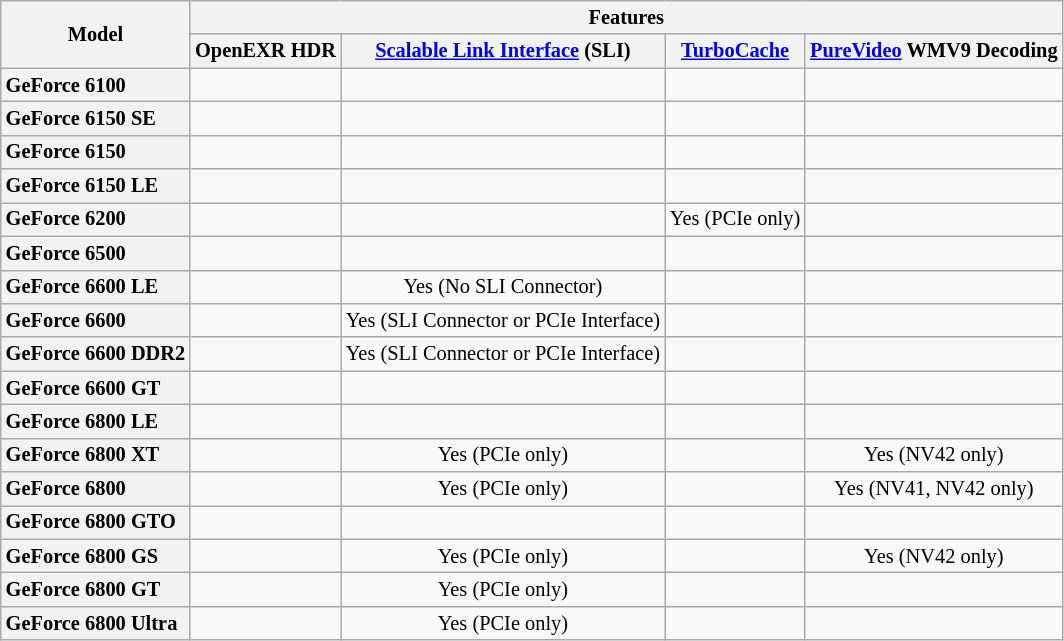<table class="mw-datatable wikitable sortable" style="font-size:85%; text-align:center;">
<tr>
<th rowspan="2">Model</th>
<th colspan="4">Features</th>
</tr>
<tr>
<th>OpenEXR HDR</th>
<th><a href='#'>Scalable Link Interface</a> (SLI)</th>
<th><a href='#'>TurboCache</a></th>
<th><a href='#'>PureVideo</a> WMV9 Decoding</th>
</tr>
<tr>
<th style="text-align:left;">GeForce 6100</th>
<td></td>
<td></td>
<td></td>
<td></td>
</tr>
<tr>
<th style="text-align:left;">GeForce 6150 SE</th>
<td></td>
<td></td>
<td></td>
<td></td>
</tr>
<tr>
<th style="text-align:left;">GeForce 6150</th>
<td></td>
<td></td>
<td></td>
<td></td>
</tr>
<tr>
<th style="text-align:left;">GeForce 6150 LE</th>
<td></td>
<td></td>
<td></td>
<td></td>
</tr>
<tr>
<th style="text-align:left;">GeForce 6200</th>
<td></td>
<td></td>
<td> Yes (PCIe only)</td>
<td></td>
</tr>
<tr>
<th style="text-align:left;">GeForce 6500</th>
<td></td>
<td></td>
<td></td>
<td></td>
</tr>
<tr>
<th style="text-align:left;">GeForce 6600 LE</th>
<td></td>
<td> Yes (No SLI Connector)</td>
<td></td>
<td></td>
</tr>
<tr>
<th style="text-align:left;">GeForce 6600</th>
<td></td>
<td> Yes (SLI Connector or PCIe Interface)</td>
<td></td>
<td></td>
</tr>
<tr>
<th style="text-align:left;">GeForce 6600 DDR2</th>
<td></td>
<td> Yes (SLI Connector or PCIe Interface)</td>
<td></td>
<td></td>
</tr>
<tr>
<th style="text-align:left;">GeForce 6600 GT</th>
<td></td>
<td></td>
<td></td>
<td></td>
</tr>
<tr>
<th style="text-align:left;">GeForce 6800 LE</th>
<td></td>
<td></td>
<td></td>
<td></td>
</tr>
<tr>
<th style="text-align:left;">GeForce 6800 XT</th>
<td></td>
<td> Yes (PCIe only)</td>
<td></td>
<td> Yes (NV42 only)</td>
</tr>
<tr>
<th style="text-align:left;">GeForce 6800</th>
<td></td>
<td> Yes (PCIe only)</td>
<td></td>
<td> Yes (NV41, NV42 only)</td>
</tr>
<tr>
<th style="text-align:left;">GeForce 6800 GTO</th>
<td></td>
<td></td>
<td></td>
<td></td>
</tr>
<tr>
<th style="text-align:left;">GeForce 6800 GS</th>
<td></td>
<td> Yes (PCIe only)</td>
<td></td>
<td> Yes (NV42 only)</td>
</tr>
<tr>
<th style="text-align:left;">GeForce 6800 GT</th>
<td></td>
<td> Yes (PCIe only)</td>
<td></td>
<td></td>
</tr>
<tr>
<th style="text-align:left;">GeForce 6800 Ultra</th>
<td></td>
<td> Yes (PCIe only)</td>
<td></td>
<td></td>
</tr>
</table>
